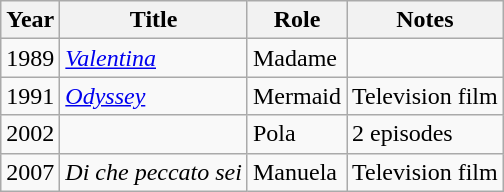<table class="wikitable plainrowheaders" style="text-align:left;">
<tr>
<th>Year</th>
<th>Title</th>
<th>Role</th>
<th>Notes</th>
</tr>
<tr>
<td>1989</td>
<td><em><a href='#'>Valentina</a></em></td>
<td>Madame</td>
<td></td>
</tr>
<tr>
<td>1991</td>
<td><em><a href='#'>Odyssey</a></em></td>
<td>Mermaid</td>
<td>Television film</td>
</tr>
<tr>
<td>2002</td>
<td></td>
<td>Pola</td>
<td>2 episodes</td>
</tr>
<tr>
<td>2007</td>
<td><em>Di che peccato sei</em></td>
<td>Manuela</td>
<td>Television film</td>
</tr>
</table>
